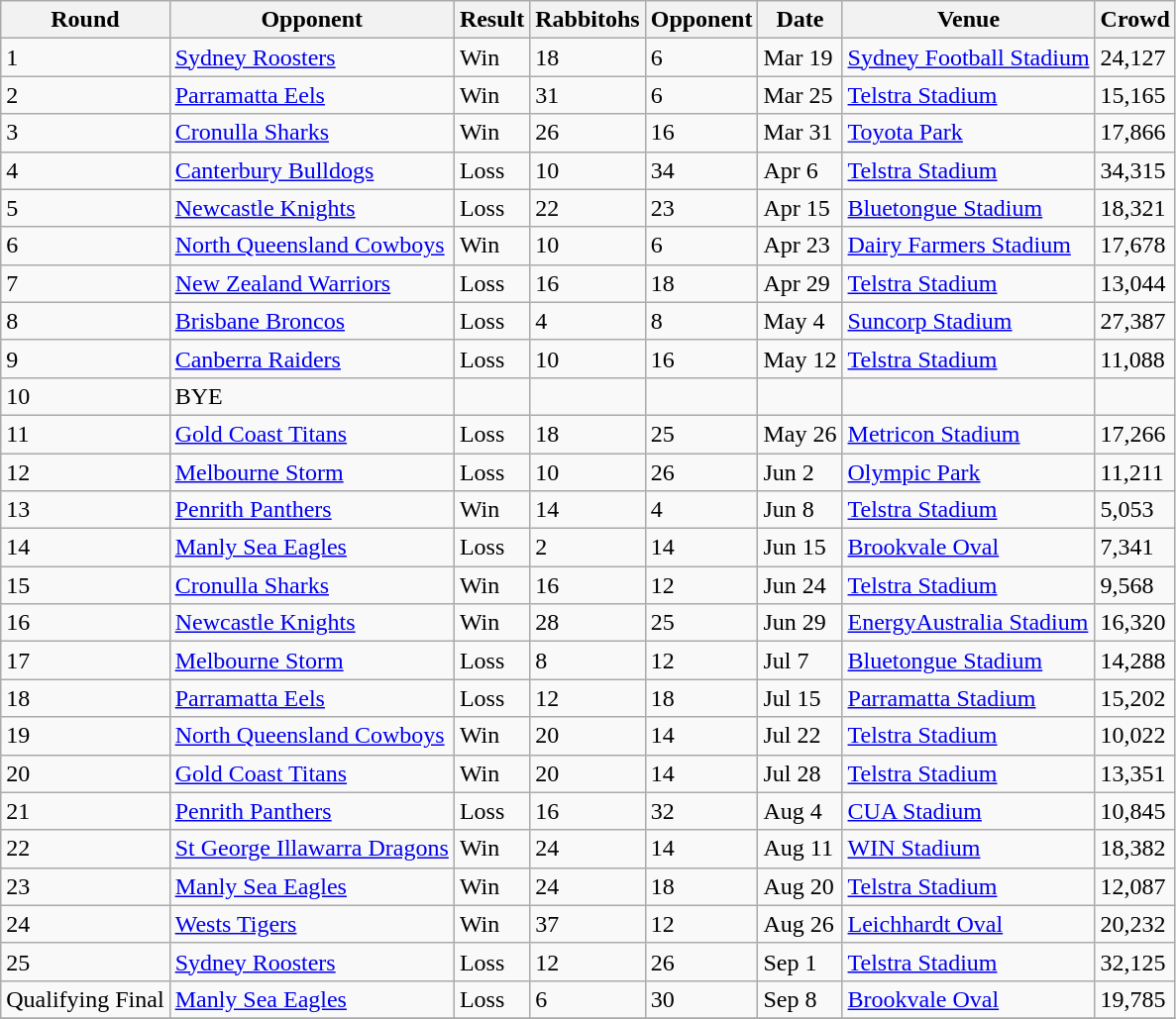<table class="wikitable" style="text-align:left;">
<tr>
<th>Round</th>
<th>Opponent</th>
<th>Result</th>
<th>Rabbitohs</th>
<th>Opponent</th>
<th>Date</th>
<th>Venue</th>
<th>Crowd</th>
</tr>
<tr>
<td>1</td>
<td><a href='#'>Sydney Roosters</a></td>
<td>Win</td>
<td>18</td>
<td>6</td>
<td>Mar 19</td>
<td><a href='#'>Sydney Football Stadium</a></td>
<td>24,127</td>
</tr>
<tr>
<td>2</td>
<td><a href='#'>Parramatta Eels</a></td>
<td>Win</td>
<td>31</td>
<td>6</td>
<td>Mar 25</td>
<td><a href='#'>Telstra Stadium</a></td>
<td>15,165</td>
</tr>
<tr>
<td>3</td>
<td><a href='#'>Cronulla Sharks</a></td>
<td>Win</td>
<td>26</td>
<td>16</td>
<td>Mar 31</td>
<td><a href='#'>Toyota Park</a></td>
<td>17,866</td>
</tr>
<tr>
<td>4</td>
<td><a href='#'>Canterbury Bulldogs</a></td>
<td>Loss</td>
<td>10</td>
<td>34</td>
<td>Apr 6</td>
<td><a href='#'>Telstra Stadium</a></td>
<td>34,315</td>
</tr>
<tr>
<td>5</td>
<td><a href='#'>Newcastle Knights</a></td>
<td>Loss</td>
<td>22</td>
<td>23</td>
<td>Apr 15</td>
<td><a href='#'>Bluetongue Stadium</a></td>
<td>18,321</td>
</tr>
<tr>
<td>6</td>
<td><a href='#'>North Queensland Cowboys</a></td>
<td>Win</td>
<td>10</td>
<td>6</td>
<td>Apr 23</td>
<td><a href='#'>Dairy Farmers Stadium</a></td>
<td>17,678</td>
</tr>
<tr>
<td>7</td>
<td><a href='#'>New Zealand Warriors</a></td>
<td>Loss</td>
<td>16</td>
<td>18</td>
<td>Apr 29</td>
<td><a href='#'>Telstra Stadium</a></td>
<td>13,044</td>
</tr>
<tr>
<td>8</td>
<td><a href='#'>Brisbane Broncos</a></td>
<td>Loss</td>
<td>4</td>
<td>8</td>
<td>May 4</td>
<td><a href='#'>Suncorp Stadium</a></td>
<td>27,387</td>
</tr>
<tr>
<td>9</td>
<td><a href='#'>Canberra Raiders</a></td>
<td>Loss</td>
<td>10</td>
<td>16</td>
<td>May 12</td>
<td><a href='#'>Telstra Stadium</a></td>
<td>11,088</td>
</tr>
<tr>
<td>10</td>
<td>BYE</td>
<td></td>
<td></td>
<td></td>
<td></td>
<td></td>
<td></td>
</tr>
<tr>
<td>11</td>
<td><a href='#'>Gold Coast Titans</a></td>
<td>Loss</td>
<td>18</td>
<td>25</td>
<td>May 26</td>
<td><a href='#'>Metricon Stadium</a></td>
<td>17,266</td>
</tr>
<tr>
<td>12</td>
<td><a href='#'>Melbourne Storm</a></td>
<td>Loss</td>
<td>10</td>
<td>26</td>
<td>Jun 2</td>
<td><a href='#'>Olympic Park</a></td>
<td>11,211</td>
</tr>
<tr>
<td>13</td>
<td><a href='#'>Penrith Panthers</a></td>
<td>Win</td>
<td>14</td>
<td>4</td>
<td>Jun 8</td>
<td><a href='#'>Telstra Stadium</a></td>
<td>5,053</td>
</tr>
<tr>
<td>14</td>
<td><a href='#'>Manly Sea Eagles</a></td>
<td>Loss</td>
<td>2</td>
<td>14</td>
<td>Jun 15</td>
<td><a href='#'>Brookvale Oval</a></td>
<td>7,341</td>
</tr>
<tr>
<td>15</td>
<td><a href='#'>Cronulla Sharks</a></td>
<td>Win</td>
<td>16</td>
<td>12</td>
<td>Jun 24</td>
<td><a href='#'>Telstra Stadium</a></td>
<td>9,568</td>
</tr>
<tr>
<td>16</td>
<td><a href='#'>Newcastle Knights</a></td>
<td>Win</td>
<td>28</td>
<td>25</td>
<td>Jun 29</td>
<td><a href='#'>EnergyAustralia Stadium</a></td>
<td>16,320</td>
</tr>
<tr>
<td>17</td>
<td><a href='#'>Melbourne Storm</a></td>
<td>Loss</td>
<td>8</td>
<td>12</td>
<td>Jul 7</td>
<td><a href='#'>Bluetongue Stadium</a></td>
<td>14,288</td>
</tr>
<tr>
<td>18</td>
<td><a href='#'>Parramatta Eels</a></td>
<td>Loss</td>
<td>12</td>
<td>18</td>
<td>Jul 15</td>
<td><a href='#'>Parramatta Stadium</a></td>
<td>15,202</td>
</tr>
<tr>
<td>19</td>
<td><a href='#'>North Queensland Cowboys</a></td>
<td>Win</td>
<td>20</td>
<td>14</td>
<td>Jul 22</td>
<td><a href='#'>Telstra Stadium</a></td>
<td>10,022</td>
</tr>
<tr>
<td>20</td>
<td><a href='#'>Gold Coast Titans</a></td>
<td>Win</td>
<td>20</td>
<td>14</td>
<td>Jul 28</td>
<td><a href='#'>Telstra Stadium</a></td>
<td>13,351</td>
</tr>
<tr>
<td>21</td>
<td><a href='#'>Penrith Panthers</a></td>
<td>Loss</td>
<td>16</td>
<td>32</td>
<td>Aug 4</td>
<td><a href='#'>CUA Stadium</a></td>
<td>10,845</td>
</tr>
<tr>
<td>22</td>
<td><a href='#'>St George Illawarra Dragons</a></td>
<td>Win</td>
<td>24</td>
<td>14</td>
<td>Aug 11</td>
<td><a href='#'>WIN Stadium</a></td>
<td>18,382</td>
</tr>
<tr>
<td>23</td>
<td><a href='#'>Manly Sea Eagles</a></td>
<td>Win</td>
<td>24</td>
<td>18</td>
<td>Aug 20</td>
<td><a href='#'>Telstra Stadium</a></td>
<td>12,087</td>
</tr>
<tr>
<td>24</td>
<td><a href='#'>Wests Tigers</a></td>
<td>Win</td>
<td>37</td>
<td>12</td>
<td>Aug 26</td>
<td><a href='#'>Leichhardt Oval</a></td>
<td>20,232</td>
</tr>
<tr>
<td>25</td>
<td><a href='#'>Sydney Roosters</a></td>
<td>Loss</td>
<td>12</td>
<td>26</td>
<td>Sep 1</td>
<td><a href='#'>Telstra Stadium</a></td>
<td>32,125</td>
</tr>
<tr>
<td>Qualifying Final</td>
<td><a href='#'>Manly Sea Eagles</a></td>
<td>Loss</td>
<td>6</td>
<td>30</td>
<td>Sep 8</td>
<td><a href='#'>Brookvale Oval</a></td>
<td>19,785</td>
</tr>
<tr>
</tr>
</table>
